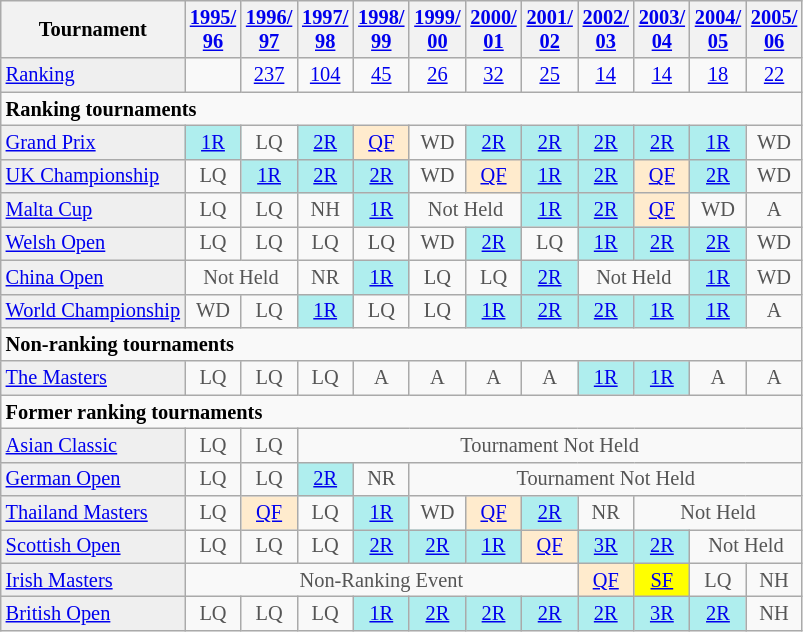<table class="wikitable" style="font-size:85%;">
<tr>
<th>Tournament</th>
<th><a href='#'>1995/<br>96</a></th>
<th><a href='#'>1996/<br>97</a></th>
<th><a href='#'>1997/<br>98</a></th>
<th><a href='#'>1998/<br>99</a></th>
<th><a href='#'>1999/<br>00</a></th>
<th><a href='#'>2000/<br>01</a></th>
<th><a href='#'>2001/<br>02</a></th>
<th><a href='#'>2002/<br>03</a></th>
<th><a href='#'>2003/<br>04</a></th>
<th><a href='#'>2004/<br>05</a></th>
<th><a href='#'>2005/<br>06</a></th>
</tr>
<tr>
<td style="background:#EFEFEF;"><a href='#'>Ranking</a></td>
<td style="text-align:center;"></td>
<td style="text-align:center;"><a href='#'>237</a></td>
<td style="text-align:center;"><a href='#'>104</a></td>
<td style="text-align:center;"><a href='#'>45</a></td>
<td style="text-align:center;"><a href='#'>26</a></td>
<td style="text-align:center;"><a href='#'>32</a></td>
<td style="text-align:center;"><a href='#'>25</a></td>
<td style="text-align:center;"><a href='#'>14</a></td>
<td style="text-align:center;"><a href='#'>14</a></td>
<td style="text-align:center;"><a href='#'>18</a></td>
<td style="text-align:center;"><a href='#'>22</a></td>
</tr>
<tr>
<td colspan="30"><strong>Ranking tournaments</strong></td>
</tr>
<tr>
<td style="background:#EFEFEF;"><a href='#'>Grand Prix</a></td>
<td style="text-align:center; background:#afeeee;"><a href='#'>1R</a></td>
<td style="text-align:center; color:#555555;">LQ</td>
<td style="text-align:center; background:#afeeee;"><a href='#'>2R</a></td>
<td style="text-align:center; background:#ffebcd;"><a href='#'>QF</a></td>
<td style="text-align:center; color:#555555;">WD</td>
<td style="text-align:center; background:#afeeee;"><a href='#'>2R</a></td>
<td style="text-align:center; background:#afeeee;"><a href='#'>2R</a></td>
<td style="text-align:center; background:#afeeee;"><a href='#'>2R</a></td>
<td style="text-align:center; background:#afeeee;"><a href='#'>2R</a></td>
<td style="text-align:center; background:#afeeee;"><a href='#'>1R</a></td>
<td style="text-align:center; color:#555555;">WD</td>
</tr>
<tr>
<td style="background:#EFEFEF;"><a href='#'>UK Championship</a></td>
<td style="text-align:center; color:#555555;">LQ</td>
<td style="text-align:center; background:#afeeee;"><a href='#'>1R</a></td>
<td style="text-align:center; background:#afeeee;"><a href='#'>2R</a></td>
<td style="text-align:center; background:#afeeee;"><a href='#'>2R</a></td>
<td style="text-align:center; color:#555555;">WD</td>
<td style="text-align:center; background:#ffebcd;"><a href='#'>QF</a></td>
<td style="text-align:center; background:#afeeee;"><a href='#'>1R</a></td>
<td style="text-align:center; background:#afeeee;"><a href='#'>2R</a></td>
<td style="text-align:center; background:#ffebcd;"><a href='#'>QF</a></td>
<td style="text-align:center; background:#afeeee;"><a href='#'>2R</a></td>
<td style="text-align:center; color:#555555;">WD</td>
</tr>
<tr>
<td style="background:#EFEFEF;"><a href='#'>Malta Cup</a></td>
<td style="text-align:center; color:#555555;">LQ</td>
<td style="text-align:center; color:#555555;">LQ</td>
<td style="text-align:center; color:#555555;">NH</td>
<td style="text-align:center; background:#afeeee;"><a href='#'>1R</a></td>
<td colspan="2" style="text-align:center; color:#555555;">Not Held</td>
<td style="text-align:center; background:#afeeee;"><a href='#'>1R</a></td>
<td style="text-align:center; background:#afeeee;"><a href='#'>2R</a></td>
<td style="text-align:center; background:#ffebcd;"><a href='#'>QF</a></td>
<td style="text-align:center; color:#555555;">WD</td>
<td style="text-align:center; color:#555555;">A</td>
</tr>
<tr>
<td style="background:#EFEFEF;"><a href='#'>Welsh Open</a></td>
<td style="text-align:center; color:#555555;">LQ</td>
<td style="text-align:center; color:#555555;">LQ</td>
<td style="text-align:center; color:#555555;">LQ</td>
<td style="text-align:center; color:#555555;">LQ</td>
<td style="text-align:center; color:#555555;">WD</td>
<td style="text-align:center; background:#afeeee;"><a href='#'>2R</a></td>
<td style="text-align:center; color:#555555;">LQ</td>
<td style="text-align:center; background:#afeeee;"><a href='#'>1R</a></td>
<td style="text-align:center; background:#afeeee;"><a href='#'>2R</a></td>
<td style="text-align:center; background:#afeeee;"><a href='#'>2R</a></td>
<td style="text-align:center; color:#555555;">WD</td>
</tr>
<tr>
<td style="background:#EFEFEF;"><a href='#'>China Open</a></td>
<td colspan="2" style="text-align:center; color:#555555;">Not Held</td>
<td style="text-align:center; color:#555555;">NR</td>
<td style="text-align:center; background:#afeeee;"><a href='#'>1R</a></td>
<td style="text-align:center; color:#555555;">LQ</td>
<td style="text-align:center; color:#555555;">LQ</td>
<td style="text-align:center; background:#afeeee;"><a href='#'>2R</a></td>
<td colspan="2" style="text-align:center; color:#555555;">Not Held</td>
<td style="text-align:center; background:#afeeee;"><a href='#'>1R</a></td>
<td style="text-align:center; color:#555555;">WD</td>
</tr>
<tr>
<td style="background:#EFEFEF;"><a href='#'>World Championship</a></td>
<td style="text-align:center; color:#555555;">WD</td>
<td style="text-align:center; color:#555555;">LQ</td>
<td style="text-align:center; background:#afeeee;"><a href='#'>1R</a></td>
<td style="text-align:center; color:#555555;">LQ</td>
<td style="text-align:center; color:#555555;">LQ</td>
<td style="text-align:center; background:#afeeee;"><a href='#'>1R</a></td>
<td style="text-align:center; background:#afeeee;"><a href='#'>2R</a></td>
<td style="text-align:center; background:#afeeee;"><a href='#'>2R</a></td>
<td style="text-align:center; background:#afeeee;"><a href='#'>1R</a></td>
<td style="text-align:center; background:#afeeee;"><a href='#'>1R</a></td>
<td style="text-align:center; color:#555555;">A</td>
</tr>
<tr>
<td colspan="30"><strong>Non-ranking tournaments</strong></td>
</tr>
<tr>
<td style="background:#EFEFEF;"><a href='#'>The Masters</a></td>
<td style="text-align:center; color:#555555;">LQ</td>
<td style="text-align:center; color:#555555;">LQ</td>
<td style="text-align:center; color:#555555;">LQ</td>
<td style="text-align:center; color:#555555;">A</td>
<td style="text-align:center; color:#555555;">A</td>
<td style="text-align:center; color:#555555;">A</td>
<td style="text-align:center; color:#555555;">A</td>
<td style="text-align:center; background:#afeeee;"><a href='#'>1R</a></td>
<td style="text-align:center; background:#afeeee;"><a href='#'>1R</a></td>
<td style="text-align:center; color:#555555;">A</td>
<td style="text-align:center; color:#555555;">A</td>
</tr>
<tr>
<td colspan="30"><strong>Former ranking tournaments</strong></td>
</tr>
<tr>
<td style="background:#EFEFEF;"><a href='#'>Asian Classic</a></td>
<td style="text-align:center; color:#555555;">LQ</td>
<td style="text-align:center; color:#555555;">LQ</td>
<td colspan="30" style="text-align:center; color:#555555;">Tournament Not Held</td>
</tr>
<tr>
<td style="background:#EFEFEF;"><a href='#'>German Open</a></td>
<td style="text-align:center; color:#555555;">LQ</td>
<td style="text-align:center; color:#555555;">LQ</td>
<td style="text-align:center; background:#afeeee;"><a href='#'>2R</a></td>
<td style="text-align:center; color:#555555;">NR</td>
<td colspan="30" style="text-align:center; color:#555555;">Tournament Not Held</td>
</tr>
<tr>
<td style="background:#EFEFEF;"><a href='#'>Thailand Masters</a></td>
<td style="text-align:center; color:#555555;">LQ</td>
<td style="text-align:center; background:#ffebcd;"><a href='#'>QF</a></td>
<td style="text-align:center; color:#555555;">LQ</td>
<td style="text-align:center; background:#afeeee;"><a href='#'>1R</a></td>
<td style="text-align:center; color:#555555;">WD</td>
<td style="text-align:center; background:#ffebcd;"><a href='#'>QF</a></td>
<td style="text-align:center; background:#afeeee;"><a href='#'>2R</a></td>
<td style="text-align:center; color:#555555;">NR</td>
<td colspan="3" style="text-align:center; color:#555555;">Not Held</td>
</tr>
<tr>
<td style="background:#EFEFEF;"><a href='#'>Scottish Open</a></td>
<td style="text-align:center; color:#555555;">LQ</td>
<td style="text-align:center; color:#555555;">LQ</td>
<td style="text-align:center; color:#555555;">LQ</td>
<td style="text-align:center; background:#afeeee;"><a href='#'>2R</a></td>
<td style="text-align:center; background:#afeeee;"><a href='#'>2R</a></td>
<td style="text-align:center; background:#afeeee;"><a href='#'>1R</a></td>
<td style="text-align:center; background:#ffebcd;"><a href='#'>QF</a></td>
<td style="text-align:center; background:#afeeee;"><a href='#'>3R</a></td>
<td style="text-align:center; background:#afeeee;"><a href='#'>2R</a></td>
<td colspan="2" style="text-align:center; color:#555555;">Not Held</td>
</tr>
<tr>
<td style="background:#EFEFEF;"><a href='#'>Irish Masters</a></td>
<td colspan="7" style="text-align:center; color:#555555;">Non-Ranking Event</td>
<td style="text-align:center; background:#ffebcd;"><a href='#'>QF</a></td>
<td align="center" style="background:yellow;"><a href='#'>SF</a></td>
<td style="text-align:center; color:#555555;">LQ</td>
<td style="text-align:center; color:#555555;">NH</td>
</tr>
<tr>
<td style="background:#EFEFEF;"><a href='#'>British Open</a></td>
<td style="text-align:center; color:#555555;">LQ</td>
<td style="text-align:center; color:#555555;">LQ</td>
<td style="text-align:center; color:#555555;">LQ</td>
<td style="text-align:center; background:#afeeee;"><a href='#'>1R</a></td>
<td style="text-align:center; background:#afeeee;"><a href='#'>2R</a></td>
<td style="text-align:center; background:#afeeee;"><a href='#'>2R</a></td>
<td style="text-align:center; background:#afeeee;"><a href='#'>2R</a></td>
<td style="text-align:center; background:#afeeee;"><a href='#'>2R</a></td>
<td style="text-align:center; background:#afeeee;"><a href='#'>3R</a></td>
<td style="text-align:center; background:#afeeee;"><a href='#'>2R</a></td>
<td style="text-align:center; color:#555555;">NH</td>
</tr>
</table>
